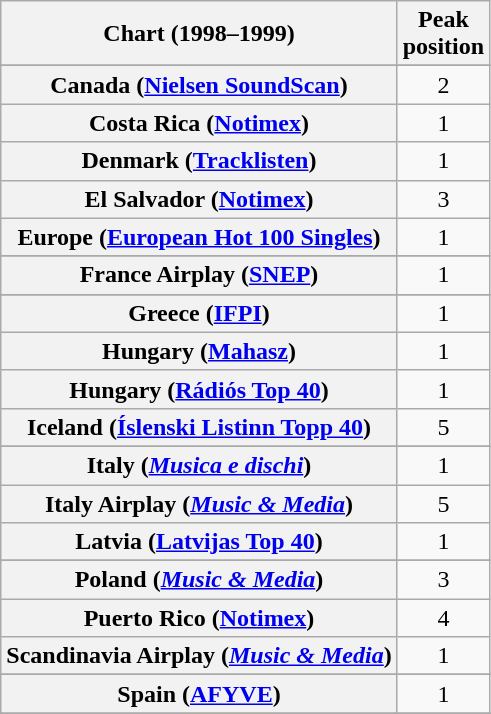<table class="wikitable sortable plainrowheaders">
<tr>
<th>Chart (1998–1999)</th>
<th>Peak<br>position</th>
</tr>
<tr>
</tr>
<tr>
</tr>
<tr>
</tr>
<tr>
</tr>
<tr>
</tr>
<tr>
</tr>
<tr>
</tr>
<tr>
<th scope="row">Canada (<a href='#'>Nielsen SoundScan</a>)</th>
<td align="center">2</td>
</tr>
<tr>
<th scope="row">Costa Rica (<a href='#'>Notimex</a>)</th>
<td style="text-align:center;">1</td>
</tr>
<tr>
<th scope="row">Denmark (<a href='#'>Tracklisten</a>)</th>
<td align="center">1</td>
</tr>
<tr>
<th scope="row">El Salvador (<a href='#'>Notimex</a>)</th>
<td style="text-align:center;">3</td>
</tr>
<tr>
<th scope="row">Europe (<a href='#'>European Hot 100 Singles</a>)</th>
<td align="center">1</td>
</tr>
<tr>
</tr>
<tr>
</tr>
<tr>
<th scope="row">France Airplay (<a href='#'>SNEP</a>)</th>
<td style="text-align:center;">1</td>
</tr>
<tr>
</tr>
<tr>
<th scope="row">Greece (<a href='#'>IFPI</a>)</th>
<td align="center">1</td>
</tr>
<tr>
<th scope="row">Hungary (<a href='#'>Mahasz</a>)</th>
<td align="center">1</td>
</tr>
<tr>
<th scope="row">Hungary (<a href='#'>Rádiós Top 40</a>)</th>
<td align="center">1</td>
</tr>
<tr>
<th scope="row">Iceland (<a href='#'>Íslenski Listinn Topp 40</a>)</th>
<td align="center">5</td>
</tr>
<tr>
</tr>
<tr>
<th scope="row">Italy (<em><a href='#'>Musica e dischi</a></em>)</th>
<td align="center">1</td>
</tr>
<tr>
<th scope="row">Italy Airplay (<em><a href='#'>Music & Media</a></em>)</th>
<td align="center">5</td>
</tr>
<tr>
<th scope="row">Latvia (<a href='#'>Latvijas Top 40</a>)</th>
<td align="center">1</td>
</tr>
<tr>
</tr>
<tr>
</tr>
<tr>
</tr>
<tr>
</tr>
<tr>
<th scope="row">Poland (<em><a href='#'>Music & Media</a></em>)</th>
<td style="text-align:center;">3</td>
</tr>
<tr>
<th scope="row">Puerto Rico (<a href='#'>Notimex</a>)</th>
<td style="text-align:center;">4</td>
</tr>
<tr>
<th scope="row">Scandinavia Airplay  (<em><a href='#'>Music & Media</a></em>)</th>
<td style="text-align:center;">1</td>
</tr>
<tr>
</tr>
<tr>
<th scope="row">Spain (<a href='#'>AFYVE</a>)</th>
<td align="center">1</td>
</tr>
<tr>
</tr>
<tr>
</tr>
<tr>
</tr>
<tr>
</tr>
<tr>
</tr>
<tr>
</tr>
<tr>
</tr>
<tr>
</tr>
<tr>
</tr>
<tr>
</tr>
</table>
